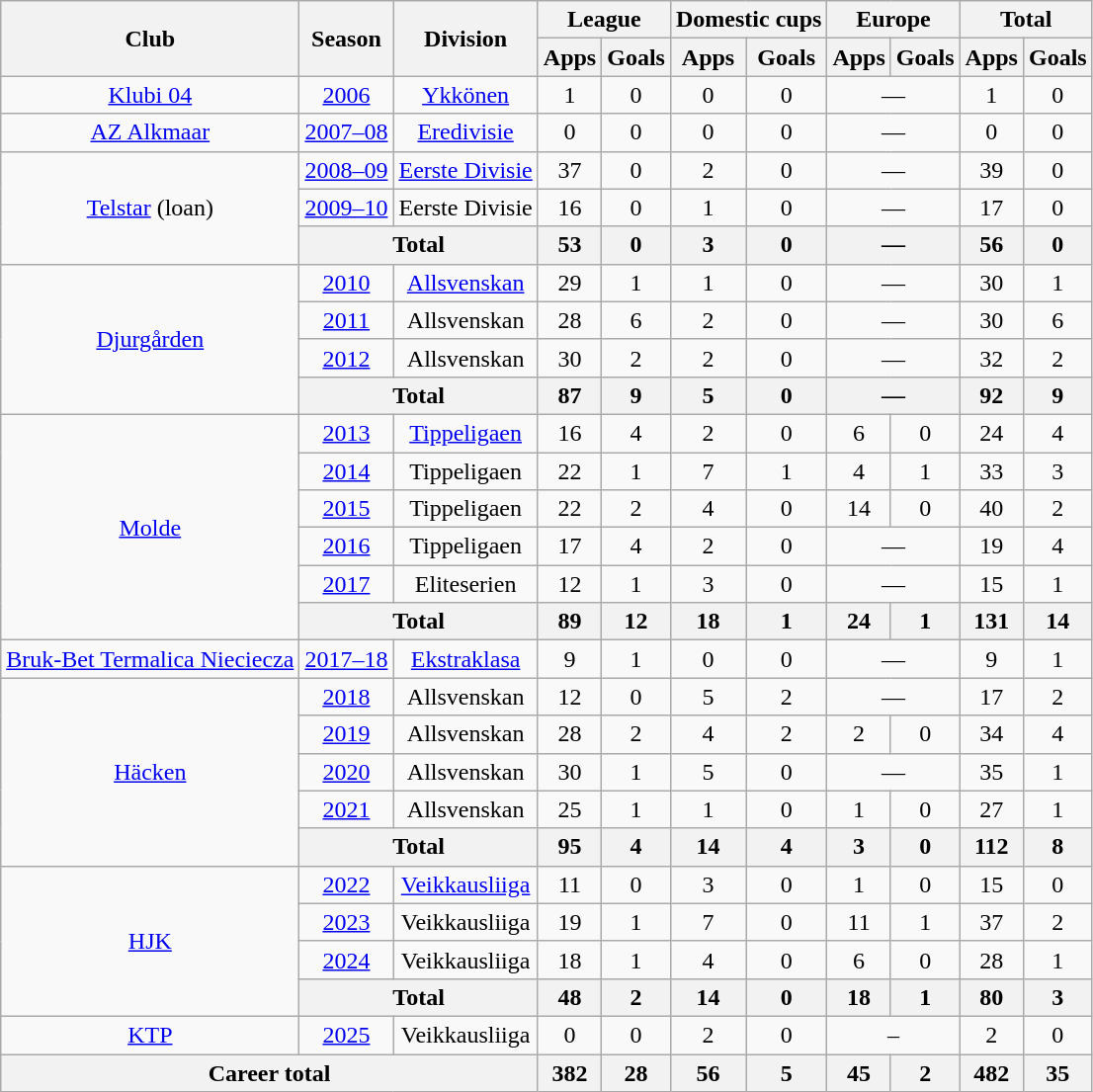<table class="wikitable" style="text-align: center;">
<tr>
<th rowspan="2">Club</th>
<th rowspan="2">Season</th>
<th rowspan="2">Division</th>
<th colspan="2">League</th>
<th colspan="2">Domestic cups</th>
<th colspan="2">Europe</th>
<th colspan="2">Total</th>
</tr>
<tr>
<th>Apps</th>
<th>Goals</th>
<th>Apps</th>
<th>Goals</th>
<th>Apps</th>
<th>Goals</th>
<th>Apps</th>
<th>Goals</th>
</tr>
<tr>
<td><a href='#'>Klubi 04</a></td>
<td><a href='#'>2006</a></td>
<td><a href='#'>Ykkönen</a></td>
<td>1</td>
<td>0</td>
<td>0</td>
<td>0</td>
<td colspan="2">—</td>
<td>1</td>
<td>0</td>
</tr>
<tr>
<td rowspan="1"><a href='#'>AZ Alkmaar</a></td>
<td><a href='#'>2007–08</a></td>
<td><a href='#'>Eredivisie</a></td>
<td>0</td>
<td>0</td>
<td>0</td>
<td>0</td>
<td colspan="2">—</td>
<td>0</td>
<td>0</td>
</tr>
<tr>
<td rowspan="3"><a href='#'>Telstar</a> (loan)</td>
<td><a href='#'>2008–09</a></td>
<td><a href='#'>Eerste Divisie</a></td>
<td>37</td>
<td>0</td>
<td>2</td>
<td>0</td>
<td colspan="2">—</td>
<td>39</td>
<td>0</td>
</tr>
<tr>
<td><a href='#'>2009–10</a></td>
<td>Eerste Divisie</td>
<td>16</td>
<td>0</td>
<td>1</td>
<td>0</td>
<td colspan="2">—</td>
<td>17</td>
<td>0</td>
</tr>
<tr>
<th colspan=2>Total</th>
<th>53</th>
<th>0</th>
<th>3</th>
<th>0</th>
<th colspan=2>—</th>
<th>56</th>
<th>0</th>
</tr>
<tr>
<td rowspan="4"><a href='#'>Djurgården</a></td>
<td><a href='#'>2010</a></td>
<td><a href='#'>Allsvenskan</a></td>
<td>29</td>
<td>1</td>
<td>1</td>
<td>0</td>
<td colspan="2">—</td>
<td>30</td>
<td>1</td>
</tr>
<tr>
<td><a href='#'>2011</a></td>
<td>Allsvenskan</td>
<td>28</td>
<td>6</td>
<td>2</td>
<td>0</td>
<td colspan="2">—</td>
<td>30</td>
<td>6</td>
</tr>
<tr>
<td><a href='#'>2012</a></td>
<td>Allsvenskan</td>
<td>30</td>
<td>2</td>
<td>2</td>
<td>0</td>
<td colspan="2">—</td>
<td>32</td>
<td>2</td>
</tr>
<tr>
<th colspan=2>Total</th>
<th>87</th>
<th>9</th>
<th>5</th>
<th>0</th>
<th colspan=2>—</th>
<th>92</th>
<th>9</th>
</tr>
<tr>
<td rowspan="6"><a href='#'>Molde</a></td>
<td><a href='#'>2013</a></td>
<td><a href='#'>Tippeligaen</a></td>
<td>16</td>
<td>4</td>
<td>2</td>
<td>0</td>
<td>6</td>
<td>0</td>
<td>24</td>
<td>4</td>
</tr>
<tr>
<td><a href='#'>2014</a></td>
<td>Tippeligaen</td>
<td>22</td>
<td>1</td>
<td>7</td>
<td>1</td>
<td>4</td>
<td>1</td>
<td>33</td>
<td>3</td>
</tr>
<tr>
<td><a href='#'>2015</a></td>
<td>Tippeligaen</td>
<td>22</td>
<td>2</td>
<td>4</td>
<td>0</td>
<td>14</td>
<td>0</td>
<td>40</td>
<td>2</td>
</tr>
<tr>
<td><a href='#'>2016</a></td>
<td>Tippeligaen</td>
<td>17</td>
<td>4</td>
<td>2</td>
<td>0</td>
<td colspan="2">—</td>
<td>19</td>
<td>4</td>
</tr>
<tr>
<td><a href='#'>2017</a></td>
<td>Eliteserien</td>
<td>12</td>
<td>1</td>
<td>3</td>
<td>0</td>
<td colspan="2">—</td>
<td>15</td>
<td>1</td>
</tr>
<tr>
<th colspan=2>Total</th>
<th>89</th>
<th>12</th>
<th>18</th>
<th>1</th>
<th>24</th>
<th>1</th>
<th>131</th>
<th>14</th>
</tr>
<tr>
<td rowspan="1"><a href='#'>Bruk-Bet Termalica Nieciecza</a></td>
<td><a href='#'>2017–18</a></td>
<td><a href='#'>Ekstraklasa</a></td>
<td>9</td>
<td>1</td>
<td>0</td>
<td>0</td>
<td colspan="2">—</td>
<td>9</td>
<td>1</td>
</tr>
<tr>
<td rowspan="5"><a href='#'>Häcken</a></td>
<td><a href='#'>2018</a></td>
<td>Allsvenskan</td>
<td>12</td>
<td>0</td>
<td>5</td>
<td>2</td>
<td colspan="2">—</td>
<td>17</td>
<td>2</td>
</tr>
<tr>
<td><a href='#'>2019</a></td>
<td>Allsvenskan</td>
<td>28</td>
<td>2</td>
<td>4</td>
<td>2</td>
<td>2</td>
<td>0</td>
<td>34</td>
<td>4</td>
</tr>
<tr>
<td><a href='#'>2020</a></td>
<td>Allsvenskan</td>
<td>30</td>
<td>1</td>
<td>5</td>
<td>0</td>
<td colspan="2">—</td>
<td>35</td>
<td>1</td>
</tr>
<tr>
<td><a href='#'>2021</a></td>
<td>Allsvenskan</td>
<td>25</td>
<td>1</td>
<td>1</td>
<td>0</td>
<td>1</td>
<td>0</td>
<td>27</td>
<td>1</td>
</tr>
<tr>
<th colspan=2>Total</th>
<th>95</th>
<th>4</th>
<th>14</th>
<th>4</th>
<th>3</th>
<th>0</th>
<th>112</th>
<th>8</th>
</tr>
<tr>
<td rowspan="4"><a href='#'>HJK</a></td>
<td><a href='#'>2022</a></td>
<td><a href='#'>Veikkausliiga</a></td>
<td>11</td>
<td>0</td>
<td>3</td>
<td>0</td>
<td>1</td>
<td>0</td>
<td>15</td>
<td>0</td>
</tr>
<tr>
<td><a href='#'>2023</a></td>
<td>Veikkausliiga</td>
<td>19</td>
<td>1</td>
<td>7</td>
<td>0</td>
<td>11</td>
<td>1</td>
<td>37</td>
<td>2</td>
</tr>
<tr>
<td><a href='#'>2024</a></td>
<td>Veikkausliiga</td>
<td>18</td>
<td>1</td>
<td>4</td>
<td>0</td>
<td>6</td>
<td>0</td>
<td>28</td>
<td>1</td>
</tr>
<tr>
<th colspan=2>Total</th>
<th>48</th>
<th>2</th>
<th>14</th>
<th>0</th>
<th>18</th>
<th>1</th>
<th>80</th>
<th>3</th>
</tr>
<tr>
<td><a href='#'>KTP</a></td>
<td><a href='#'>2025</a></td>
<td>Veikkausliiga</td>
<td>0</td>
<td>0</td>
<td>2</td>
<td>0</td>
<td colspan=2>–</td>
<td>2</td>
<td>0</td>
</tr>
<tr>
<th colspan="3">Career total</th>
<th>382</th>
<th>28</th>
<th>56</th>
<th>5</th>
<th>45</th>
<th>2</th>
<th>482</th>
<th>35</th>
</tr>
</table>
